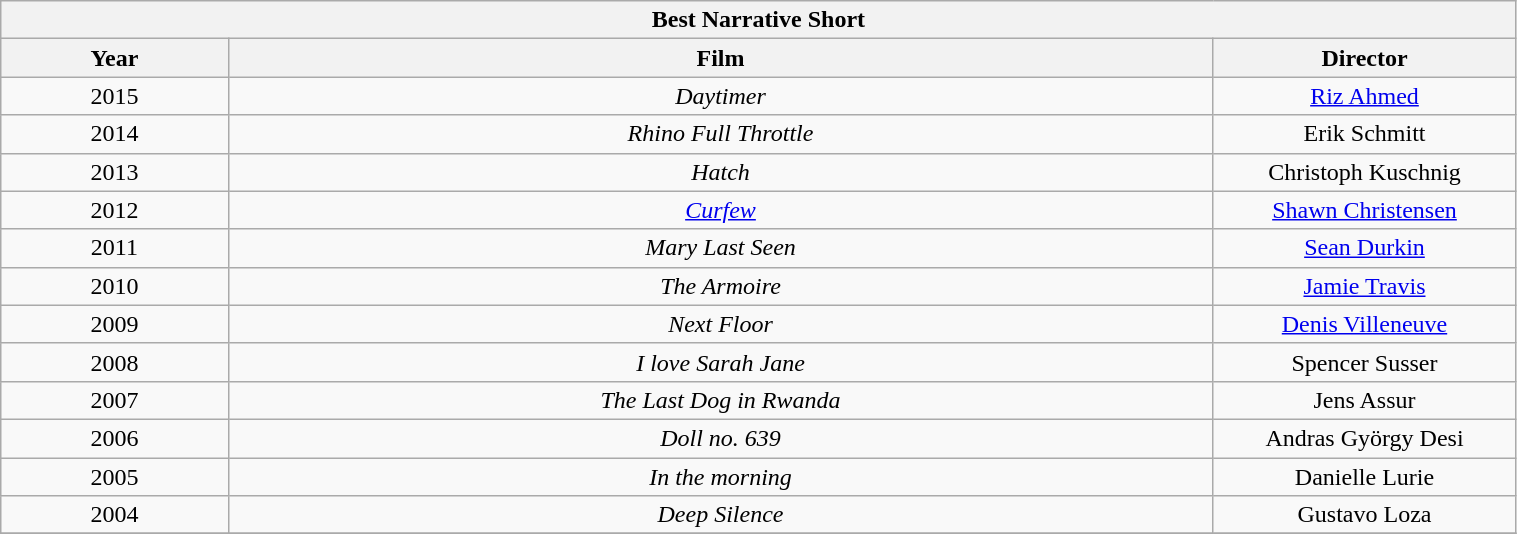<table class="wikitable" width="80%">
<tr>
<th colspan="3" align="center">Best Narrative Short</th>
</tr>
<tr>
<th width="15%">Year</th>
<th width="65%">Film</th>
<th width="20%">Director</th>
</tr>
<tr>
<td align="center">2015</td>
<td align="center"><em>Daytimer</em></td>
<td align="center"><a href='#'>Riz Ahmed</a></td>
</tr>
<tr>
<td align="center">2014</td>
<td align="center"><em>Rhino Full Throttle</em></td>
<td align="center">Erik Schmitt</td>
</tr>
<tr>
<td align="center">2013</td>
<td align="center"><em>Hatch</em></td>
<td align="center">Christoph Kuschnig</td>
</tr>
<tr>
<td align="center">2012</td>
<td align="center"><a href='#'><em>Curfew</em></a></td>
<td align="center"><a href='#'>Shawn Christensen</a></td>
</tr>
<tr>
<td align="center">2011</td>
<td align="center"><em>Mary Last Seen</em></td>
<td align="center"><a href='#'>Sean Durkin</a></td>
</tr>
<tr>
<td align="center">2010</td>
<td align="center"><em>The Armoire</em></td>
<td align="center"><a href='#'>Jamie Travis</a></td>
</tr>
<tr>
<td align="center">2009</td>
<td align="center"><em>Next Floor</em></td>
<td align="center"><a href='#'>Denis Villeneuve</a></td>
</tr>
<tr>
<td align="center">2008</td>
<td align="center"><em>I love Sarah Jane</em></td>
<td align="center">Spencer Susser</td>
</tr>
<tr>
<td align="center">2007</td>
<td align="center"><em>The Last Dog in Rwanda</em></td>
<td align="center">Jens Assur</td>
</tr>
<tr>
<td align="center">2006</td>
<td align="center"><em>Doll no. 639</em></td>
<td align="center">Andras György Desi</td>
</tr>
<tr>
<td align="center">2005</td>
<td align="center"><em>In the morning</em></td>
<td align="center">Danielle Lurie</td>
</tr>
<tr>
<td align="center">2004</td>
<td align="center"><em>Deep Silence</em></td>
<td align="center">Gustavo Loza</td>
</tr>
<tr>
</tr>
</table>
